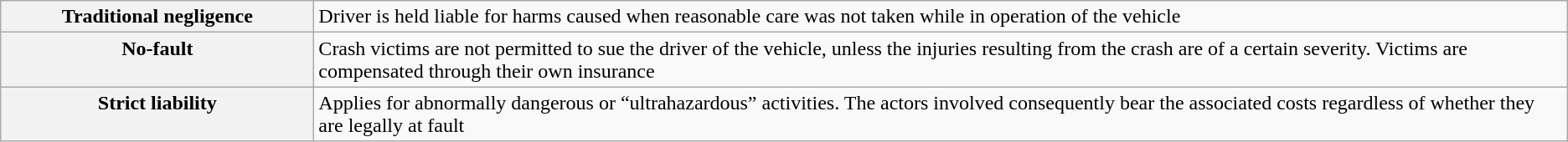<table class="wikitable">
<tr style="vertical-align: top;">
<th scope="row" style="width: 20%;">Traditional negligence</th>
<td style="width: 80%;">Driver is held liable for harms caused when reasonable care was not taken while in operation of the vehicle</td>
</tr>
<tr style="vertical-align: top;">
<th scope="row">No-fault</th>
<td>Crash victims are not permitted to sue the driver of the vehicle, unless the injuries resulting from the crash are of a certain severity. Victims are compensated through their own insurance</td>
</tr>
<tr style="vertical-align: top;">
<th scope="row">Strict liability</th>
<td>Applies for abnormally dangerous or “ultrahazardous” activities. The actors involved consequently bear the associated costs regardless of whether they are legally at fault</td>
</tr>
</table>
